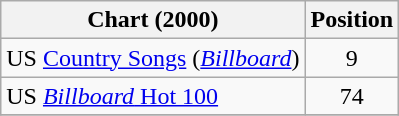<table class="wikitable sortable">
<tr>
<th align="left">Chart (2000)</th>
<th align="center">Position</th>
</tr>
<tr>
<td>US <a href='#'>Country Songs</a> (<a href='#'><em>Billboard</em></a>)</td>
<td align="center">9</td>
</tr>
<tr>
<td>US <a href='#'><em>Billboard</em> Hot 100</a></td>
<td align="center">74</td>
</tr>
<tr>
</tr>
</table>
